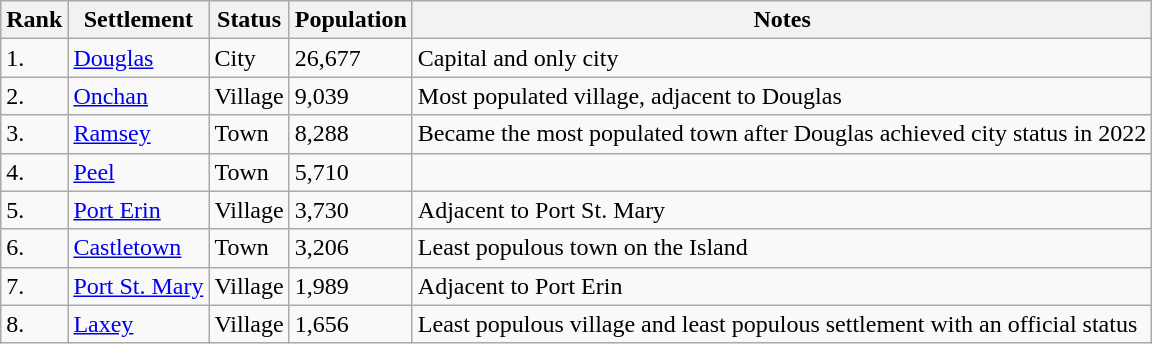<table class=wikitable sortable>
<tr>
<th>Rank</th>
<th>Settlement</th>
<th>Status</th>
<th>Population</th>
<th>Notes</th>
</tr>
<tr>
<td>1.</td>
<td><a href='#'>Douglas</a></td>
<td>City</td>
<td>26,677</td>
<td>Capital and only city</td>
</tr>
<tr>
<td>2.</td>
<td><a href='#'>Onchan</a></td>
<td>Village</td>
<td>9,039</td>
<td>Most populated village, adjacent to Douglas</td>
</tr>
<tr>
<td>3.</td>
<td><a href='#'>Ramsey</a></td>
<td>Town</td>
<td>8,288</td>
<td>Became the most populated town after Douglas achieved city status in 2022</td>
</tr>
<tr>
<td>4.</td>
<td><a href='#'>Peel</a></td>
<td>Town</td>
<td>5,710</td>
<td></td>
</tr>
<tr>
<td>5.</td>
<td><a href='#'>Port Erin</a></td>
<td>Village</td>
<td>3,730</td>
<td>Adjacent to Port St. Mary</td>
</tr>
<tr>
<td>6.</td>
<td><a href='#'>Castletown</a></td>
<td>Town</td>
<td>3,206</td>
<td>Least populous town on the Island</td>
</tr>
<tr>
<td>7.</td>
<td><a href='#'>Port St. Mary</a></td>
<td>Village</td>
<td>1,989</td>
<td>Adjacent to Port Erin</td>
</tr>
<tr>
<td>8.</td>
<td><a href='#'>Laxey</a></td>
<td>Village</td>
<td>1,656</td>
<td>Least populous village and least populous settlement with an official status</td>
</tr>
</table>
